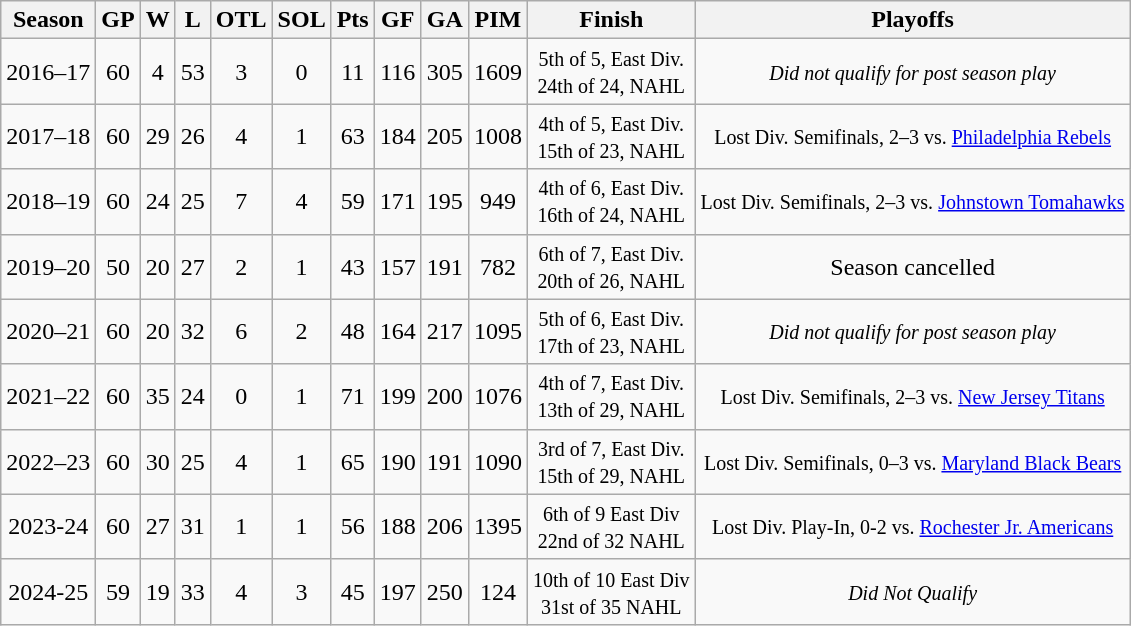<table class="wikitable" style="text-align:center">
<tr>
<th>Season</th>
<th>GP</th>
<th>W</th>
<th>L</th>
<th>OTL</th>
<th>SOL</th>
<th>Pts</th>
<th>GF</th>
<th>GA</th>
<th>PIM</th>
<th>Finish</th>
<th>Playoffs</th>
</tr>
<tr>
<td>2016–17</td>
<td>60</td>
<td>4</td>
<td>53</td>
<td>3</td>
<td>0</td>
<td>11</td>
<td>116</td>
<td>305</td>
<td>1609</td>
<td><small>5th of 5, East Div.<br>24th of 24, NAHL</small></td>
<td><small><em>Did not qualify for post season play</em></small></td>
</tr>
<tr>
<td>2017–18</td>
<td>60</td>
<td>29</td>
<td>26</td>
<td>4</td>
<td>1</td>
<td>63</td>
<td>184</td>
<td>205</td>
<td>1008</td>
<td><small>4th of 5, East Div.<br>15th of 23, NAHL</small></td>
<td><small>Lost Div. Semifinals, 2–3 vs. <a href='#'>Philadelphia Rebels</a></small></td>
</tr>
<tr>
<td>2018–19</td>
<td>60</td>
<td>24</td>
<td>25</td>
<td>7</td>
<td>4</td>
<td>59</td>
<td>171</td>
<td>195</td>
<td>949</td>
<td><small>4th of 6, East Div.<br>16th of 24, NAHL</small></td>
<td><small>Lost Div. Semifinals, 2–3 vs. <a href='#'>Johnstown Tomahawks</a></small></td>
</tr>
<tr>
<td>2019–20</td>
<td>50</td>
<td>20</td>
<td>27</td>
<td>2</td>
<td>1</td>
<td>43</td>
<td>157</td>
<td>191</td>
<td>782</td>
<td><small>6th of 7, East Div.<br>20th of 26, NAHL</small></td>
<td>Season cancelled</td>
</tr>
<tr>
<td>2020–21</td>
<td>60</td>
<td>20</td>
<td>32</td>
<td>6</td>
<td>2</td>
<td>48</td>
<td>164</td>
<td>217</td>
<td>1095</td>
<td><small>5th of 6, East Div.<br>17th of 23, NAHL</small></td>
<td><small><em>Did not qualify for post season play</em></small></td>
</tr>
<tr>
<td>2021–22</td>
<td>60</td>
<td>35</td>
<td>24</td>
<td>0</td>
<td>1</td>
<td>71</td>
<td>199</td>
<td>200</td>
<td>1076</td>
<td><small>4th of 7, East Div.<br>13th of 29, NAHL</small></td>
<td><small>Lost Div. Semifinals, 2–3 vs. <a href='#'>New Jersey Titans</a></small></td>
</tr>
<tr>
<td>2022–23</td>
<td>60</td>
<td>30</td>
<td>25</td>
<td>4</td>
<td>1</td>
<td>65</td>
<td>190</td>
<td>191</td>
<td>1090</td>
<td><small>3rd of 7, East Div.<br>15th of 29, NAHL</small></td>
<td><small>Lost Div. Semifinals, 0–3 vs. <a href='#'>Maryland Black Bears</a></small></td>
</tr>
<tr>
<td>2023-24</td>
<td>60</td>
<td>27</td>
<td>31</td>
<td>1</td>
<td>1</td>
<td>56</td>
<td>188</td>
<td>206</td>
<td>1395</td>
<td><small>6th of 9 East Div<br> 22nd of 32 NAHL</small></td>
<td><small> Lost Div. Play-In, 0-2 vs. <a href='#'>Rochester Jr. Americans</a></small></td>
</tr>
<tr>
<td>2024-25</td>
<td>59</td>
<td>19</td>
<td>33</td>
<td>4</td>
<td>3</td>
<td>45</td>
<td>197</td>
<td>250</td>
<td>124</td>
<td><small>10th of 10 East Div<br> 31st of 35 NAHL</small></td>
<td><small> <em>Did Not Qualify</em></small></td>
</tr>
</table>
